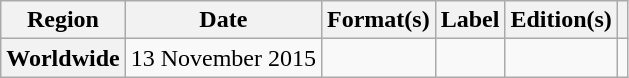<table class="wikitable plainrowheaders">
<tr>
<th scope="col">Region</th>
<th scope="col">Date</th>
<th scope="col">Format(s)</th>
<th scope="col">Label</th>
<th scope="col">Edition(s)</th>
<th scope="col"></th>
</tr>
<tr>
<th scope="row">Worldwide</th>
<td>13 November 2015</td>
<td></td>
<td></td>
<td></td>
<td style="text-align:center;"></td>
</tr>
</table>
